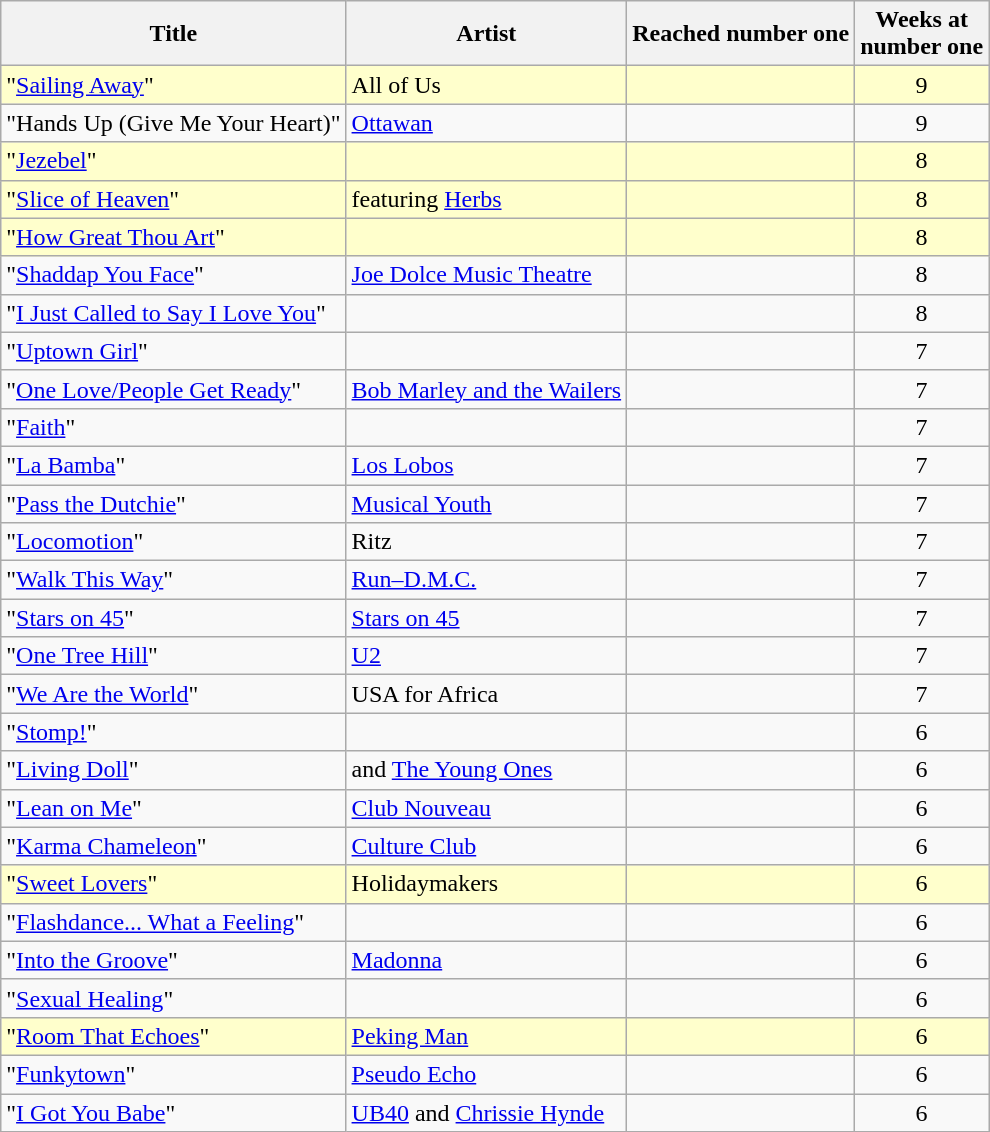<table class="wikitable sortable">
<tr>
<th>Title</th>
<th>Artist</th>
<th>Reached number one</th>
<th>Weeks at<br>number one</th>
</tr>
<tr bgcolor="#FFFFCC">
<td>"<a href='#'>Sailing Away</a>"</td>
<td>All of Us</td>
<td></td>
<td align="center">9</td>
</tr>
<tr>
<td>"Hands Up (Give Me Your Heart)"</td>
<td><a href='#'>Ottawan</a></td>
<td></td>
<td align="center">9</td>
</tr>
<tr bgcolor="#FFFFCC">
<td>"<a href='#'>Jezebel</a>"</td>
<td></td>
<td></td>
<td align="center">8</td>
</tr>
<tr bgcolor="#FFFFCC">
<td>"<a href='#'>Slice of Heaven</a>"</td>
<td> featuring <a href='#'>Herbs</a></td>
<td></td>
<td align="center">8</td>
</tr>
<tr bgcolor="#FFFFCC">
<td>"<a href='#'>How Great Thou Art</a>"</td>
<td></td>
<td></td>
<td align="center">8</td>
</tr>
<tr>
<td>"<a href='#'>Shaddap You Face</a>"</td>
<td><a href='#'>Joe Dolce Music Theatre</a></td>
<td></td>
<td align="center">8</td>
</tr>
<tr>
<td>"<a href='#'>I Just Called to Say I Love You</a>"</td>
<td></td>
<td></td>
<td align="center">8</td>
</tr>
<tr>
<td>"<a href='#'>Uptown Girl</a>"</td>
<td></td>
<td></td>
<td align="center">7</td>
</tr>
<tr>
<td>"<a href='#'>One Love/People Get Ready</a>"</td>
<td><a href='#'>Bob Marley and the Wailers</a></td>
<td></td>
<td align="center">7</td>
</tr>
<tr>
<td>"<a href='#'>Faith</a>"</td>
<td></td>
<td></td>
<td align="center">7</td>
</tr>
<tr>
<td>"<a href='#'>La Bamba</a>"</td>
<td><a href='#'>Los Lobos</a></td>
<td></td>
<td align="center">7</td>
</tr>
<tr>
<td>"<a href='#'>Pass the Dutchie</a>"</td>
<td><a href='#'>Musical Youth</a></td>
<td></td>
<td align="center">7</td>
</tr>
<tr>
<td>"<a href='#'>Locomotion</a>"</td>
<td Ritz (band)>Ritz</td>
<td></td>
<td align="center">7</td>
</tr>
<tr>
<td>"<a href='#'>Walk This Way</a>"</td>
<td><a href='#'>Run–D.M.C.</a></td>
<td></td>
<td align="center">7</td>
</tr>
<tr>
<td>"<a href='#'>Stars on 45</a>"</td>
<td><a href='#'>Stars on 45</a></td>
<td></td>
<td align="center">7</td>
</tr>
<tr>
<td>"<a href='#'>One Tree Hill</a>"</td>
<td><a href='#'>U2</a></td>
<td></td>
<td align="center">7</td>
</tr>
<tr>
<td>"<a href='#'>We Are the World</a>"</td>
<td>USA for Africa</td>
<td></td>
<td align="center">7</td>
</tr>
<tr>
<td>"<a href='#'>Stomp!</a>"</td>
<td></td>
<td></td>
<td align="center">6</td>
</tr>
<tr>
<td>"<a href='#'>Living Doll</a>"</td>
<td> and <a href='#'>The Young Ones</a></td>
<td></td>
<td align="center">6</td>
</tr>
<tr>
<td>"<a href='#'>Lean on Me</a>"</td>
<td><a href='#'>Club Nouveau</a></td>
<td></td>
<td align="center">6</td>
</tr>
<tr>
<td>"<a href='#'>Karma Chameleon</a>"</td>
<td><a href='#'>Culture Club</a></td>
<td></td>
<td align="center">6</td>
</tr>
<tr bgcolor="#FFFFCC">
<td>"<a href='#'>Sweet Lovers</a>"</td>
<td>Holidaymakers</td>
<td></td>
<td align="center">6</td>
</tr>
<tr>
<td>"<a href='#'>Flashdance... What a Feeling</a>"</td>
<td></td>
<td></td>
<td align="center">6</td>
</tr>
<tr>
<td>"<a href='#'>Into the Groove</a>"</td>
<td><a href='#'>Madonna</a></td>
<td></td>
<td align="center">6</td>
</tr>
<tr>
<td>"<a href='#'>Sexual Healing</a>"</td>
<td></td>
<td></td>
<td align="center">6</td>
</tr>
<tr bgcolor="#FFFFCC">
<td>"<a href='#'>Room That Echoes</a>"</td>
<td><a href='#'>Peking Man</a></td>
<td></td>
<td align="center">6</td>
</tr>
<tr>
<td>"<a href='#'>Funkytown</a>"</td>
<td><a href='#'>Pseudo Echo</a></td>
<td></td>
<td align="center">6</td>
</tr>
<tr>
<td>"<a href='#'>I Got You Babe</a>"</td>
<td><a href='#'>UB40</a> and <a href='#'>Chrissie Hynde</a></td>
<td></td>
<td align="center">6</td>
</tr>
</table>
